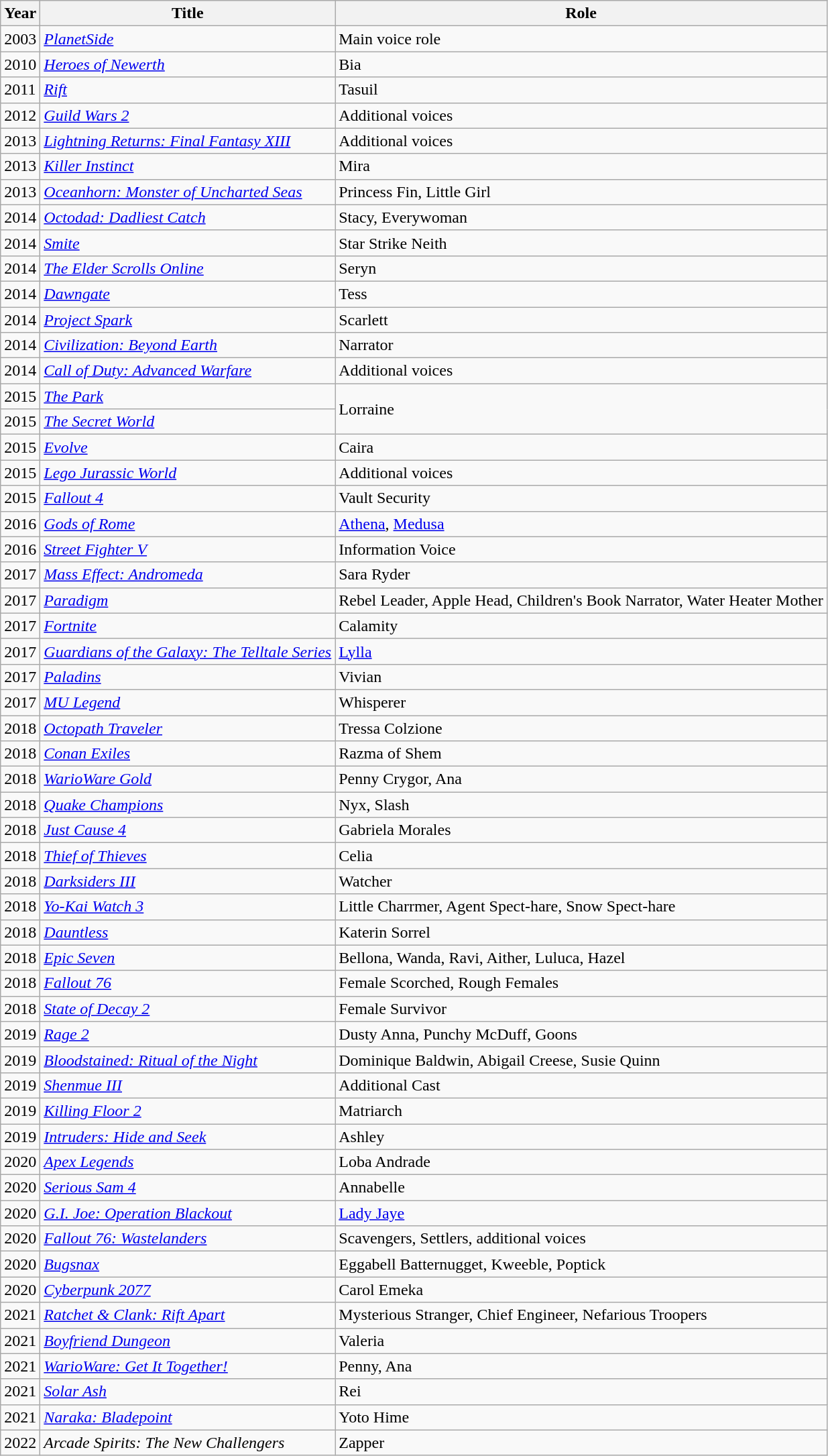<table class="wikitable sortable">
<tr>
<th>Year</th>
<th>Title</th>
<th>Role</th>
</tr>
<tr>
<td>2003</td>
<td><em><a href='#'>PlanetSide</a></em></td>
<td>Main voice role</td>
</tr>
<tr>
<td>2010</td>
<td><em><a href='#'>Heroes of Newerth</a></em></td>
<td>Bia</td>
</tr>
<tr>
<td>2011</td>
<td><em><a href='#'>Rift</a></em></td>
<td>Tasuil</td>
</tr>
<tr>
<td>2012</td>
<td><em><a href='#'>Guild Wars 2</a></em></td>
<td>Additional voices</td>
</tr>
<tr>
<td>2013</td>
<td><em><a href='#'>Lightning Returns: Final Fantasy XIII</a></em></td>
<td>Additional voices</td>
</tr>
<tr>
<td>2013</td>
<td><em><a href='#'>Killer Instinct</a></em></td>
<td>Mira</td>
</tr>
<tr>
<td>2013</td>
<td><em><a href='#'>Oceanhorn: Monster of Uncharted Seas</a></em></td>
<td>Princess Fin, Little Girl</td>
</tr>
<tr>
<td>2014</td>
<td><em><a href='#'>Octodad: Dadliest Catch</a></em></td>
<td>Stacy, Everywoman</td>
</tr>
<tr>
<td>2014</td>
<td><em><a href='#'>Smite</a></em></td>
<td>Star Strike Neith</td>
</tr>
<tr>
<td>2014</td>
<td><em><a href='#'>The Elder Scrolls Online</a></em></td>
<td>Seryn</td>
</tr>
<tr>
<td>2014</td>
<td><em><a href='#'>Dawngate</a></em></td>
<td>Tess</td>
</tr>
<tr>
<td>2014</td>
<td><em><a href='#'>Project Spark</a></em></td>
<td>Scarlett</td>
</tr>
<tr>
<td>2014</td>
<td><em><a href='#'>Civilization: Beyond Earth</a></em></td>
<td>Narrator</td>
</tr>
<tr>
<td>2014</td>
<td><em><a href='#'>Call of Duty: Advanced Warfare</a></em></td>
<td>Additional voices</td>
</tr>
<tr>
<td>2015</td>
<td><em><a href='#'>The Park</a></em></td>
<td rowspan="2">Lorraine</td>
</tr>
<tr>
<td>2015</td>
<td><em><a href='#'>The Secret World</a></em></td>
</tr>
<tr>
<td>2015</td>
<td><em><a href='#'>Evolve</a></em></td>
<td>Caira</td>
</tr>
<tr>
<td>2015</td>
<td><em><a href='#'>Lego Jurassic World</a></em></td>
<td>Additional voices</td>
</tr>
<tr>
<td>2015</td>
<td><em><a href='#'>Fallout 4</a></em></td>
<td>Vault Security</td>
</tr>
<tr>
<td>2016</td>
<td><em><a href='#'>Gods of Rome</a></em></td>
<td><a href='#'>Athena</a>, <a href='#'>Medusa</a></td>
</tr>
<tr>
<td>2016</td>
<td><em><a href='#'>Street Fighter V</a></em></td>
<td>Information Voice</td>
</tr>
<tr>
<td>2017</td>
<td><em><a href='#'>Mass Effect: Andromeda</a></em></td>
<td>Sara Ryder</td>
</tr>
<tr>
<td>2017</td>
<td><em><a href='#'>Paradigm</a></em></td>
<td>Rebel Leader, Apple Head, Children's Book Narrator, Water Heater Mother</td>
</tr>
<tr>
<td>2017</td>
<td><em><a href='#'>Fortnite</a></em></td>
<td>Calamity</td>
</tr>
<tr>
<td>2017</td>
<td><em><a href='#'>Guardians of the Galaxy: The Telltale Series</a></em></td>
<td><a href='#'>Lylla</a></td>
</tr>
<tr>
<td>2017</td>
<td><em><a href='#'>Paladins</a></em></td>
<td>Vivian</td>
</tr>
<tr>
<td>2017</td>
<td><em><a href='#'>MU Legend</a></em></td>
<td>Whisperer</td>
</tr>
<tr>
<td>2018</td>
<td><em><a href='#'>Octopath Traveler</a></em></td>
<td>Tressa Colzione</td>
</tr>
<tr>
<td>2018</td>
<td><em><a href='#'>Conan Exiles</a></em></td>
<td>Razma of Shem</td>
</tr>
<tr>
<td>2018</td>
<td><em><a href='#'>WarioWare Gold</a></em></td>
<td>Penny Crygor, Ana</td>
</tr>
<tr>
<td>2018</td>
<td><em><a href='#'>Quake Champions</a></em></td>
<td>Nyx, Slash</td>
</tr>
<tr>
<td>2018</td>
<td><em><a href='#'>Just Cause 4</a></em></td>
<td>Gabriela Morales</td>
</tr>
<tr>
<td>2018</td>
<td><em><a href='#'>Thief of Thieves</a></em></td>
<td>Celia</td>
</tr>
<tr>
<td>2018</td>
<td><em><a href='#'>Darksiders III</a></em></td>
<td>Watcher</td>
</tr>
<tr>
<td>2018</td>
<td><em><a href='#'>Yo-Kai Watch 3</a></em></td>
<td>Little Charrmer, Agent Spect-hare, Snow Spect-hare</td>
</tr>
<tr>
<td>2018</td>
<td><em><a href='#'>Dauntless</a></em></td>
<td>Katerin Sorrel</td>
</tr>
<tr>
<td>2018</td>
<td><em><a href='#'>Epic Seven</a></em></td>
<td>Bellona, Wanda, Ravi, Aither, Luluca, Hazel</td>
</tr>
<tr>
<td>2018</td>
<td><em><a href='#'>Fallout 76</a></em></td>
<td>Female Scorched, Rough Females</td>
</tr>
<tr>
<td>2018</td>
<td><em><a href='#'>State of Decay 2</a></em></td>
<td>Female Survivor</td>
</tr>
<tr>
<td>2019</td>
<td><em><a href='#'>Rage 2</a></em></td>
<td>Dusty Anna, Punchy McDuff, Goons</td>
</tr>
<tr>
<td>2019</td>
<td><em><a href='#'>Bloodstained: Ritual of the Night</a></em></td>
<td>Dominique Baldwin, Abigail Creese, Susie Quinn</td>
</tr>
<tr>
<td>2019</td>
<td><em><a href='#'>Shenmue III</a></em></td>
<td>Additional Cast</td>
</tr>
<tr>
<td>2019</td>
<td><em><a href='#'>Killing Floor 2</a></em></td>
<td>Matriarch</td>
</tr>
<tr>
<td>2019</td>
<td><em><a href='#'>Intruders: Hide and Seek</a></em></td>
<td>Ashley</td>
</tr>
<tr>
<td>2020</td>
<td><em><a href='#'>Apex Legends</a></em></td>
<td>Loba Andrade</td>
</tr>
<tr>
<td>2020</td>
<td><em><a href='#'>Serious Sam 4</a></em></td>
<td>Annabelle</td>
</tr>
<tr>
<td>2020</td>
<td><em><a href='#'>G.I. Joe: Operation Blackout</a></em></td>
<td><a href='#'>Lady Jaye</a></td>
</tr>
<tr>
<td>2020</td>
<td><em><a href='#'>Fallout 76: Wastelanders</a></em></td>
<td>Scavengers, Settlers, additional voices</td>
</tr>
<tr>
<td>2020</td>
<td><em><a href='#'>Bugsnax</a></em></td>
<td>Eggabell Batternugget, Kweeble, Poptick</td>
</tr>
<tr>
<td>2020</td>
<td><em><a href='#'>Cyberpunk 2077</a></em></td>
<td>Carol Emeka</td>
</tr>
<tr>
<td>2021</td>
<td><em><a href='#'>Ratchet & Clank: Rift Apart</a></em></td>
<td>Mysterious Stranger, Chief Engineer, Nefarious Troopers</td>
</tr>
<tr>
<td>2021</td>
<td><em><a href='#'>Boyfriend Dungeon</a></em></td>
<td>Valeria</td>
</tr>
<tr>
<td>2021</td>
<td><em><a href='#'>WarioWare: Get It Together!</a></em></td>
<td>Penny, Ana</td>
</tr>
<tr>
<td>2021</td>
<td><em><a href='#'>Solar Ash</a></em></td>
<td>Rei</td>
</tr>
<tr>
<td>2021</td>
<td><em><a href='#'>Naraka: Bladepoint</a></em></td>
<td>Yoto Hime</td>
</tr>
<tr>
<td>2022</td>
<td><em>Arcade Spirits: The New Challengers</em></td>
<td>Zapper</td>
</tr>
</table>
